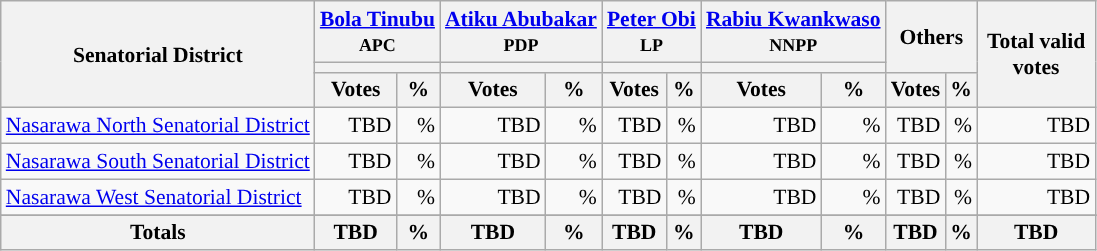<table class="wikitable sortable" style="text-align:right; font-size:90%">
<tr>
<th rowspan="3" style="max-width:7.5em;">Senatorial District</th>
<th colspan="2"><a href='#'>Bola Tinubu</a><br><small>APC</small></th>
<th colspan="2"><a href='#'>Atiku Abubakar</a><br><small>PDP</small></th>
<th colspan="2"><a href='#'>Peter Obi</a><br><small>LP</small></th>
<th colspan="2"><a href='#'>Rabiu Kwankwaso</a><br><small>NNPP</small></th>
<th colspan="2" rowspan="2">Others</th>
<th rowspan="3" style="max-width:5em;">Total valid votes</th>
</tr>
<tr>
<th colspan=2 style="background-color:"></th>
<th colspan=2 style="background-color:"></th>
<th colspan=2 style="background-color:"></th>
<th colspan=2 style="background-color:"></th>
</tr>
<tr>
<th>Votes</th>
<th>%</th>
<th>Votes</th>
<th>%</th>
<th>Votes</th>
<th>%</th>
<th>Votes</th>
<th>%</th>
<th>Votes</th>
<th>%</th>
</tr>
<tr style="background-color:#">
<td style="text-align:left;"><a href='#'>Nasarawa North Senatorial District</a></td>
<td>TBD</td>
<td>%</td>
<td>TBD</td>
<td>%</td>
<td>TBD</td>
<td>%</td>
<td>TBD</td>
<td>%</td>
<td>TBD</td>
<td>%</td>
<td>TBD</td>
</tr>
<tr style="background-color:#">
<td style="text-align:left;"><a href='#'>Nasarawa South Senatorial District</a></td>
<td>TBD</td>
<td>%</td>
<td>TBD</td>
<td>%</td>
<td>TBD</td>
<td>%</td>
<td>TBD</td>
<td>%</td>
<td>TBD</td>
<td>%</td>
<td>TBD</td>
</tr>
<tr style="background-color:#">
<td style="text-align:left;"><a href='#'>Nasarawa West Senatorial District</a></td>
<td>TBD</td>
<td>%</td>
<td>TBD</td>
<td>%</td>
<td>TBD</td>
<td>%</td>
<td>TBD</td>
<td>%</td>
<td>TBD</td>
<td>%</td>
<td>TBD</td>
</tr>
<tr>
</tr>
<tr>
<th>Totals</th>
<th>TBD</th>
<th>%</th>
<th>TBD</th>
<th>%</th>
<th>TBD</th>
<th>%</th>
<th>TBD</th>
<th>%</th>
<th>TBD</th>
<th>%</th>
<th>TBD</th>
</tr>
</table>
